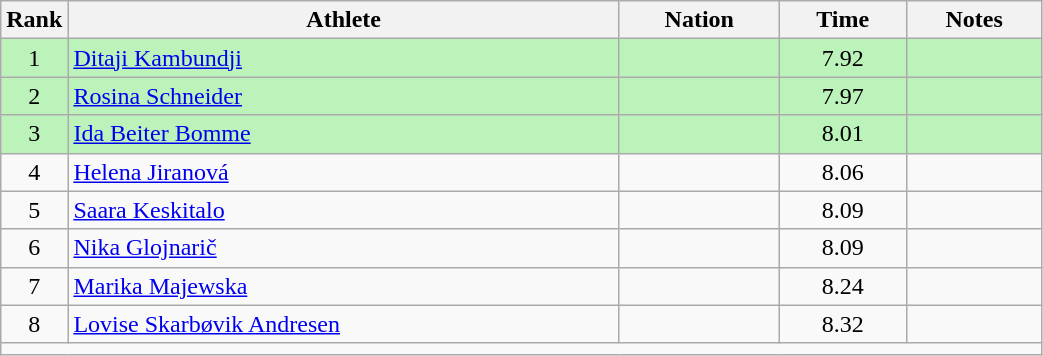<table class="wikitable sortable" style="text-align:center;width: 55%;">
<tr>
<th scope="col" style="width: 10px;">Rank</th>
<th scope="col">Athlete</th>
<th scope="col">Nation</th>
<th scope="col">Time</th>
<th scope="col">Notes</th>
</tr>
<tr bgcolor=bbf3bb>
<td>1</td>
<td align=left><a href='#'>Ditaji Kambundji</a></td>
<td align=left></td>
<td>7.92</td>
<td></td>
</tr>
<tr bgcolor=bbf3bb>
<td>2</td>
<td align=left><a href='#'>Rosina Schneider</a></td>
<td align=left></td>
<td>7.97</td>
<td></td>
</tr>
<tr bgcolor=bbf3bb>
<td>3</td>
<td align=left><a href='#'>Ida Beiter Bomme</a></td>
<td align=left></td>
<td>8.01</td>
<td></td>
</tr>
<tr>
<td>4</td>
<td align=left><a href='#'>Helena Jiranová</a></td>
<td align=left></td>
<td>8.06</td>
<td></td>
</tr>
<tr>
<td>5</td>
<td align=left><a href='#'>Saara Keskitalo</a></td>
<td align=left></td>
<td>8.09 </td>
<td></td>
</tr>
<tr>
<td>6</td>
<td align=left><a href='#'>Nika Glojnarič</a></td>
<td align=left></td>
<td>8.09 </td>
<td></td>
</tr>
<tr>
<td>7</td>
<td align=left><a href='#'>Marika Majewska</a></td>
<td align=left></td>
<td>8.24</td>
<td></td>
</tr>
<tr>
<td>8</td>
<td align=left><a href='#'>Lovise Skarbøvik Andresen</a></td>
<td align=left></td>
<td>8.32</td>
<td></td>
</tr>
<tr class="sortbottom">
<td colspan="5"></td>
</tr>
</table>
